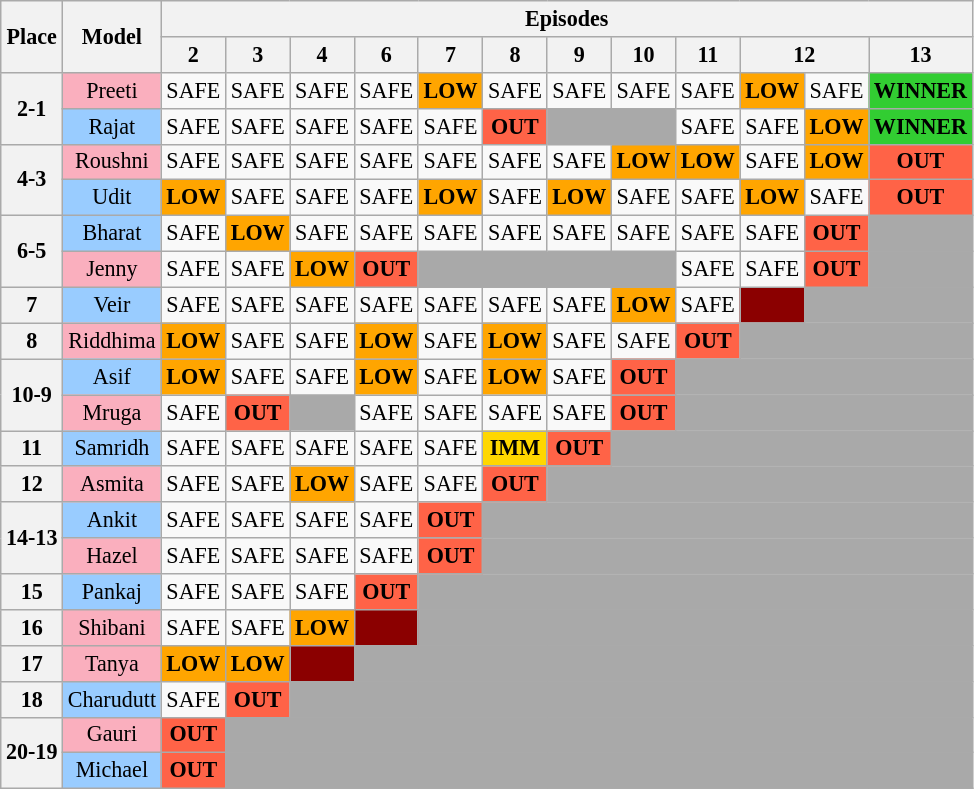<table class="wikitable" style="text-align:center; font-size:92%">
<tr>
<th rowspan="2">Place</th>
<th rowspan="2">Model</th>
<th colspan="17">Episodes</th>
</tr>
<tr>
<th>2</th>
<th>3</th>
<th>4</th>
<th>6</th>
<th>7</th>
<th>8</th>
<th>9</th>
<th>10</th>
<th>11</th>
<th colspan=2>12</th>
<th>13</th>
</tr>
<tr>
<th rowspan=2>2-1</th>
<td style="background:#faafbe">Preeti</td>
<td>SAFE</td>
<td>SAFE</td>
<td>SAFE</td>
<td>SAFE</td>
<td style="background:orange;"><strong>LOW</strong></td>
<td>SAFE</td>
<td>SAFE</td>
<td>SAFE</td>
<td>SAFE</td>
<td style="background:orange;"><strong>LOW</strong></td>
<td>SAFE</td>
<td style="background:limegreen;"><strong>WINNER</strong></td>
</tr>
<tr>
<td style="background:#9cf;">Rajat</td>
<td>SAFE</td>
<td>SAFE</td>
<td>SAFE</td>
<td>SAFE</td>
<td>SAFE</td>
<td style="background:tomato;"><strong>OUT</strong></td>
<td colspan=2 style="background:darkgrey"></td>
<td>SAFE</td>
<td>SAFE</td>
<td style="background:orange;"><strong>LOW</strong></td>
<td style="background:limegreen;"><strong>WINNER</strong></td>
</tr>
<tr>
<th rowspan=2>4-3</th>
<td style="background:#faafbe">Roushni</td>
<td>SAFE</td>
<td>SAFE</td>
<td>SAFE</td>
<td>SAFE</td>
<td>SAFE</td>
<td>SAFE</td>
<td>SAFE</td>
<td style="background:orange;"><strong>LOW</strong></td>
<td style="background:orange;"><strong>LOW</strong></td>
<td>SAFE</td>
<td style="background:orange;"><strong>LOW</strong></td>
<td style="background:tomato;"><strong>OUT</strong></td>
</tr>
<tr>
<td style="background:#9cf;">Udit</td>
<td style="background:orange;"><strong>LOW</strong></td>
<td>SAFE</td>
<td>SAFE</td>
<td>SAFE</td>
<td style="background:orange;"><strong>LOW</strong></td>
<td>SAFE</td>
<td style="background:orange;"><strong>LOW</strong></td>
<td>SAFE</td>
<td>SAFE</td>
<td style="background:orange;"><strong>LOW</strong></td>
<td>SAFE</td>
<td style="background:tomato;"><strong>OUT</strong></td>
</tr>
<tr>
<th rowspan=2>6-5</th>
<td style="background:#9cf;">Bharat</td>
<td>SAFE</td>
<td style="background:orange;"><strong>LOW</strong></td>
<td>SAFE</td>
<td>SAFE</td>
<td>SAFE</td>
<td>SAFE</td>
<td>SAFE</td>
<td>SAFE</td>
<td>SAFE</td>
<td>SAFE</td>
<td style="background:tomato;"><strong>OUT</strong></td>
<td colspan="4" style="background:darkgrey"></td>
</tr>
<tr>
<td style="background:#faafbe">Jenny</td>
<td>SAFE</td>
<td>SAFE</td>
<td style="background:orange;"><strong>LOW</strong></td>
<td style="background:tomato;"><strong>OUT</strong></td>
<td colspan="4" style="background:darkgrey"></td>
<td>SAFE</td>
<td>SAFE</td>
<td style="background:tomato;"><strong>OUT</strong></td>
<td colspan="4" style="background:darkgrey"></td>
</tr>
<tr>
<th>7</th>
<td style="background:#9cf;">Veir</td>
<td>SAFE</td>
<td>SAFE</td>
<td>SAFE</td>
<td>SAFE</td>
<td>SAFE</td>
<td>SAFE</td>
<td>SAFE</td>
<td style="background:orange;"><strong>LOW</strong></td>
<td>SAFE</td>
<td style="background:darkred;"><strong></strong></td>
<td colspan="4" style="background:darkgrey"></td>
</tr>
<tr>
<th>8</th>
<td style="background:#faafbe">Riddhima</td>
<td style="background:orange;"><strong>LOW</strong></td>
<td>SAFE</td>
<td>SAFE</td>
<td style="background:orange;"><strong>LOW</strong></td>
<td>SAFE</td>
<td style="background:orange;"><strong>LOW</strong></td>
<td>SAFE</td>
<td>SAFE</td>
<td style="background:tomato;"><strong>OUT</strong></td>
<td colspan="12" style="background:darkgrey"></td>
</tr>
<tr>
<th rowspan=2>10-9</th>
<td style="background:#9cf;">Asif</td>
<td style="background:orange;"><strong>LOW</strong></td>
<td>SAFE</td>
<td>SAFE</td>
<td style="background:orange;"><strong>LOW</strong></td>
<td>SAFE</td>
<td style="background:orange;"><strong>LOW</strong></td>
<td>SAFE</td>
<td style="background:tomato;"><strong>OUT</strong></td>
<td colspan="11" style="background:darkgrey"></td>
</tr>
<tr>
<td style="background:#faafbe">Mruga</td>
<td>SAFE</td>
<td style="background:tomato;"><strong>OUT</strong></td>
<td style="background:darkgrey"></td>
<td>SAFE</td>
<td>SAFE</td>
<td>SAFE</td>
<td>SAFE</td>
<td style="background:tomato;"><strong>OUT</strong></td>
<td colspan="11" style="background:darkgrey"></td>
</tr>
<tr>
<th>11</th>
<td style="background:#9cf;">Samridh</td>
<td>SAFE</td>
<td>SAFE</td>
<td>SAFE</td>
<td>SAFE</td>
<td>SAFE</td>
<td style="background:gold;"><strong>IMM</strong></td>
<td style="background:tomato;"><strong>OUT</strong></td>
<td colspan="5" style="background:darkgrey"></td>
</tr>
<tr>
<th>12</th>
<td style="background:#faafbe">Asmita</td>
<td>SAFE</td>
<td>SAFE</td>
<td style="background:orange;"><strong>LOW</strong></td>
<td>SAFE</td>
<td>SAFE</td>
<td style="background:tomato;"><strong>OUT</strong></td>
<td colspan="8" style="background:darkgrey"></td>
</tr>
<tr>
<th rowspan=2>14-13</th>
<td style="background:#9cf;">Ankit</td>
<td>SAFE</td>
<td>SAFE</td>
<td>SAFE</td>
<td>SAFE</td>
<td style="background:tomato;"><strong>OUT</strong></td>
<td colspan="7" style="background:darkgrey"></td>
</tr>
<tr>
<td style="background:#faafbe">Hazel</td>
<td>SAFE</td>
<td>SAFE</td>
<td>SAFE</td>
<td>SAFE</td>
<td style="background:tomato;"><strong>OUT</strong></td>
<td colspan="7" style="background:darkgrey"></td>
</tr>
<tr>
<th>15</th>
<td style="background:#9cf;">Pankaj</td>
<td>SAFE</td>
<td>SAFE</td>
<td>SAFE</td>
<td style="background:tomato;"><strong>OUT</strong></td>
<td colspan="13" style="background:darkgrey"></td>
</tr>
<tr>
<th>16</th>
<td style="background:#faafbe">Shibani</td>
<td>SAFE</td>
<td>SAFE</td>
<td style="background:orange;"><strong>LOW</strong></td>
<td style="background:darkred;"><strong></strong></td>
<td colspan="13" style="background:darkgrey"></td>
</tr>
<tr>
<th>17</th>
<td style="background:#faafbe">Tanya</td>
<td style="background:orange;"><strong>LOW</strong></td>
<td style="background:orange;"><strong>LOW</strong></td>
<td style="background:darkred;"><strong></strong></td>
<td colspan="13" style="background:darkgrey"></td>
</tr>
<tr>
<th>18</th>
<td style="background:#9cf;">Charudutt</td>
<td>SAFE</td>
<td style="background:tomato;"><strong>OUT</strong></td>
<td colspan="14" style="background:darkgrey"></td>
</tr>
<tr>
<th rowspan=2>20-19</th>
<td style="background:#faafbe">Gauri</td>
<td style="background:tomato;"><strong>OUT</strong></td>
<td colspan="15" style="background:darkgrey"></td>
</tr>
<tr>
<td style="background:#9cf;">Michael</td>
<td style="background:tomato;"><strong>OUT</strong></td>
<td colspan="16" style="background:darkgrey"></td>
</tr>
</table>
